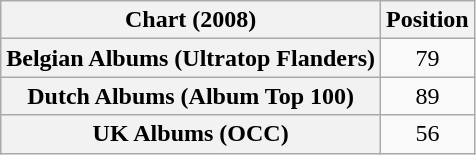<table class="wikitable plainrowheaders sortable" style="text-align:center">
<tr>
<th>Chart (2008)</th>
<th>Position</th>
</tr>
<tr>
<th scope="row">Belgian Albums (Ultratop Flanders)</th>
<td>79</td>
</tr>
<tr>
<th scope="row">Dutch Albums (Album Top 100)</th>
<td>89</td>
</tr>
<tr>
<th scope="row">UK Albums (OCC)</th>
<td>56</td>
</tr>
</table>
